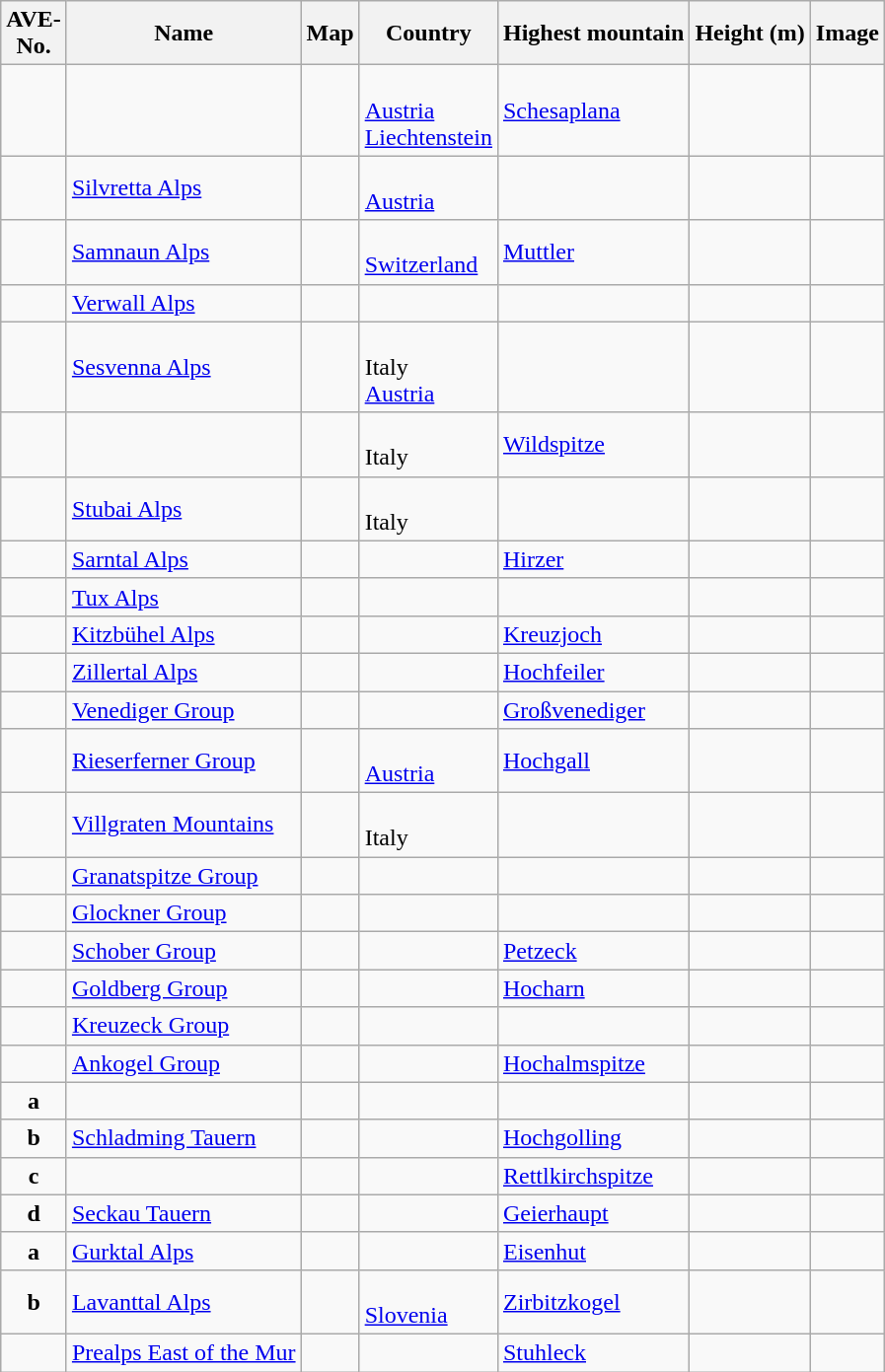<table class="wikitable sortable" style="font-size:100%">
<tr class="hintergrundfarbe5">
<th>AVE-<br>No.</th>
<th>Name</th>
<th class="unsortable">Map</th>
<th>Country</th>
<th>Highest mountain</th>
<th>Height (m)</th>
<th class="unsortable">Image</th>
</tr>
<tr>
<td align="center"><strong></strong></td>
<td></td>
<td align="center"></td>
<td><br> <a href='#'>Austria</a><br> <a href='#'>Liechtenstein</a></td>
<td><a href='#'>Schesaplana</a></td>
<td align="right"></td>
<td align="center"></td>
</tr>
<tr>
<td align="center"><strong></strong></td>
<td><a href='#'>Silvretta Alps</a></td>
<td align="center"></td>
<td><br> <a href='#'>Austria</a></td>
<td></td>
<td align="right"></td>
<td align="center"></td>
</tr>
<tr>
<td align="center"><strong></strong></td>
<td><a href='#'>Samnaun Alps</a></td>
<td align="center"></td>
<td><br> <a href='#'>Switzerland</a></td>
<td><a href='#'>Muttler</a></td>
<td align="right"></td>
<td align="center"></td>
</tr>
<tr>
<td align="center"><strong></strong></td>
<td><a href='#'>Verwall Alps</a></td>
<td align="center"></td>
<td></td>
<td></td>
<td align="right"></td>
<td align="center"></td>
</tr>
<tr>
<td align="center"><strong></strong></td>
<td><a href='#'>Sesvenna Alps</a></td>
<td align="center"></td>
<td><br> Italy<br> <a href='#'>Austria</a></td>
<td></td>
<td align="right"></td>
<td align="center"></td>
</tr>
<tr>
<td align="center"><strong></strong></td>
<td></td>
<td align="center"></td>
<td><br> Italy</td>
<td><a href='#'>Wildspitze</a></td>
<td align="right"></td>
<td align="center"></td>
</tr>
<tr>
<td align="center"><strong></strong></td>
<td><a href='#'>Stubai Alps</a></td>
<td align="center"></td>
<td><br> Italy</td>
<td></td>
<td align="right"></td>
<td align="center"></td>
</tr>
<tr>
<td align="center"><strong></strong></td>
<td><a href='#'>Sarntal Alps</a></td>
<td align="center"></td>
<td></td>
<td><a href='#'>Hirzer</a></td>
<td align="right"></td>
<td align="center"></td>
</tr>
<tr>
<td align="center"><strong></strong></td>
<td><a href='#'>Tux Alps</a></td>
<td align="center"></td>
<td></td>
<td></td>
<td align="right"></td>
<td align="center"></td>
</tr>
<tr>
<td align="center"><strong></strong></td>
<td><a href='#'>Kitzbühel Alps</a></td>
<td align="center"></td>
<td></td>
<td><a href='#'>Kreuzjoch</a></td>
<td align="right"></td>
<td align="center"></td>
</tr>
<tr>
<td align="center"><strong></strong></td>
<td><a href='#'>Zillertal Alps</a></td>
<td align="center"></td>
<td></td>
<td><a href='#'>Hochfeiler</a></td>
<td align="right"></td>
<td align="center"></td>
</tr>
<tr>
<td align="center"><strong></strong></td>
<td><a href='#'>Venediger Group</a></td>
<td align="center"></td>
<td></td>
<td><a href='#'>Großvenediger</a></td>
<td align="right"></td>
<td align="center"></td>
</tr>
<tr>
<td align="center"><strong></strong></td>
<td><a href='#'>Rieserferner Group</a></td>
<td align="center"></td>
<td><br> <a href='#'>Austria</a></td>
<td><a href='#'>Hochgall</a></td>
<td align="right"></td>
<td align="center"></td>
</tr>
<tr>
<td align="center"><strong></strong></td>
<td><a href='#'>Villgraten Mountains</a></td>
<td align="center"></td>
<td><br> Italy</td>
<td></td>
<td align="right"></td>
<td align="center"></td>
</tr>
<tr>
<td align="center"><strong></strong></td>
<td><a href='#'>Granatspitze Group</a></td>
<td align="center"></td>
<td></td>
<td></td>
<td align="right"></td>
<td align="center"></td>
</tr>
<tr>
<td align="center"><strong></strong></td>
<td><a href='#'>Glockner Group</a></td>
<td align="center"></td>
<td></td>
<td></td>
<td align="right"></td>
<td align="center"></td>
</tr>
<tr>
<td align="center"><strong></strong></td>
<td><a href='#'>Schober Group</a></td>
<td align="center"></td>
<td></td>
<td><a href='#'>Petzeck</a></td>
<td align="right"></td>
<td align="center"></td>
</tr>
<tr>
<td align="center"><strong></strong></td>
<td><a href='#'>Goldberg Group</a></td>
<td align="center"></td>
<td></td>
<td><a href='#'>Hocharn</a></td>
<td align="right"></td>
<td align="center"></td>
</tr>
<tr>
<td align="center"><strong></strong></td>
<td><a href='#'>Kreuzeck Group</a></td>
<td align="center"></td>
<td></td>
<td></td>
<td align="right"></td>
<td align="center"></td>
</tr>
<tr>
<td align="center"><strong></strong></td>
<td><a href='#'>Ankogel Group</a></td>
<td align="center"></td>
<td></td>
<td><a href='#'>Hochalmspitze</a></td>
<td align="right"></td>
<td align="center"></td>
</tr>
<tr>
<td align="center"><strong>a</strong></td>
<td></td>
<td align="center"></td>
<td></td>
<td></td>
<td align="right"></td>
<td align="center"></td>
</tr>
<tr>
<td align="center"><strong>b</strong></td>
<td><a href='#'>Schladming Tauern</a></td>
<td align="center"></td>
<td></td>
<td><a href='#'>Hochgolling</a></td>
<td align="right"></td>
<td align="center"></td>
</tr>
<tr>
<td align="center"><strong>c</strong></td>
<td></td>
<td align="center"></td>
<td></td>
<td><a href='#'>Rettlkirchspitze</a></td>
<td align="right"></td>
<td align="center"></td>
</tr>
<tr>
<td align="center"><strong>d</strong></td>
<td><a href='#'>Seckau Tauern</a></td>
<td align="center"></td>
<td></td>
<td><a href='#'>Geierhaupt</a></td>
<td align="right"></td>
<td align="center"></td>
</tr>
<tr>
<td align="center"><strong>a</strong></td>
<td><a href='#'>Gurktal Alps</a></td>
<td align="center"></td>
<td></td>
<td><a href='#'>Eisenhut</a></td>
<td align="right"></td>
<td align="center"></td>
</tr>
<tr>
<td align="center"><strong>b</strong></td>
<td><a href='#'>Lavanttal Alps</a></td>
<td align="center"></td>
<td><br> <a href='#'>Slovenia</a></td>
<td><a href='#'>Zirbitzkogel</a></td>
<td align="right"></td>
<td align="center"></td>
</tr>
<tr>
<td align="center"><strong></strong></td>
<td><a href='#'>Prealps East of the Mur</a></td>
<td align="center"></td>
<td></td>
<td><a href='#'>Stuhleck</a></td>
<td align="right"></td>
<td align="center"></td>
</tr>
</table>
